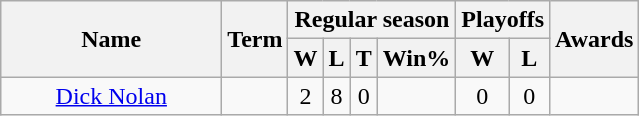<table class="wikitable">
<tr>
<th rowspan="2" style="width:140px;">Name</th>
<th rowspan="2">Term</th>
<th colspan="4">Regular season</th>
<th colspan="2">Playoffs</th>
<th rowspan="2">Awards</th>
</tr>
<tr>
<th>W</th>
<th>L</th>
<th>T</th>
<th>Win%</th>
<th>W</th>
<th>L</th>
</tr>
<tr>
<td style="text-align:center;"><a href='#'>Dick Nolan</a></td>
<td style="text-align:center;"></td>
<td style="text-align:center;">2</td>
<td style="text-align:center;">8</td>
<td style="text-align:center;">0</td>
<td style="text-align:center;"></td>
<td style="text-align:center;">0</td>
<td style="text-align:center;">0</td>
<td style="text-align:center;"></td>
</tr>
</table>
